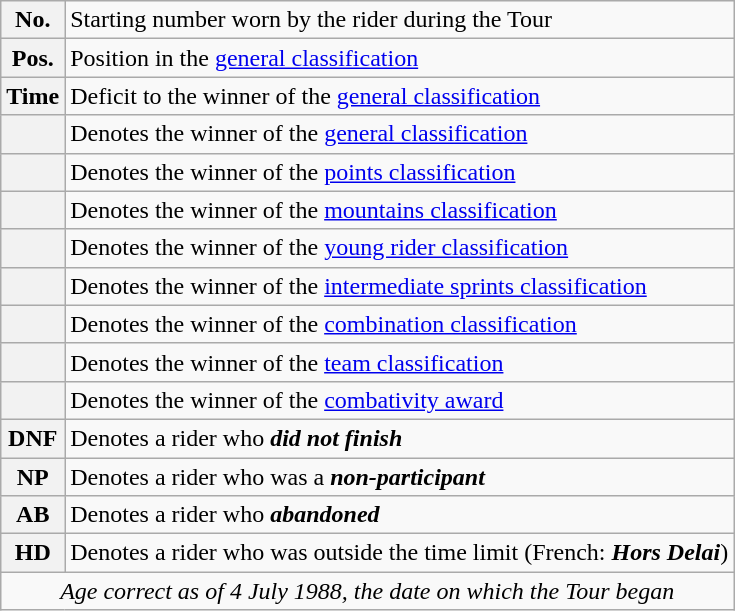<table class="wikitable">
<tr>
<th scope="row" style="text-align:center;">No.</th>
<td>Starting number worn by the rider during the Tour</td>
</tr>
<tr>
<th scope="row" style="text-align:center;">Pos.</th>
<td>Position in the <a href='#'>general classification</a></td>
</tr>
<tr>
<th scope="row" style="text-align:center;">Time</th>
<td>Deficit to the winner of the <a href='#'>general classification</a></td>
</tr>
<tr>
<th scope="row" style="text-align:center;"></th>
<td>Denotes the winner of the <a href='#'>general classification</a></td>
</tr>
<tr>
<th scope="row" style="text-align:center;"></th>
<td>Denotes the winner of the <a href='#'>points classification</a></td>
</tr>
<tr>
<th scope="row" style="text-align:center;"></th>
<td>Denotes the winner of the <a href='#'>mountains classification</a></td>
</tr>
<tr>
<th scope="row" style="text-align:center;"></th>
<td>Denotes the winner of the <a href='#'>young rider classification</a></td>
</tr>
<tr>
<th scope="row" style="text-align:center;"></th>
<td>Denotes the winner of the <a href='#'>intermediate sprints classification</a></td>
</tr>
<tr>
<th scope="row" style="text-align:center;"></th>
<td>Denotes the winner of the <a href='#'>combination classification</a></td>
</tr>
<tr>
<th scope="row" style="text-align:center;"></th>
<td>Denotes the winner of the <a href='#'>team classification</a></td>
</tr>
<tr>
<th scope="row" style="text-align:center;"></th>
<td>Denotes the winner of the <a href='#'>combativity award</a></td>
</tr>
<tr>
<th scope="row" style="text-align:center;">DNF</th>
<td>Denotes a rider who <strong><em>did not finish</em></strong></td>
</tr>
<tr>
<th scope="row" style="text-align:center;">NP</th>
<td>Denotes a rider who was a <strong><em>non-participant</em></strong></td>
</tr>
<tr>
<th scope="row" style="text-align:center;">AB</th>
<td>Denotes a rider who <strong><em>abandoned</em></strong></td>
</tr>
<tr>
<th scope="row" style="text-align:center;">HD</th>
<td>Denotes a rider who was outside the time limit (French: <strong><em>Hors Delai</em></strong>)</td>
</tr>
<tr>
<td style="text-align:center;" colspan="2"><em>Age correct as of 4 July 1988, the date on which the Tour began</em></td>
</tr>
</table>
